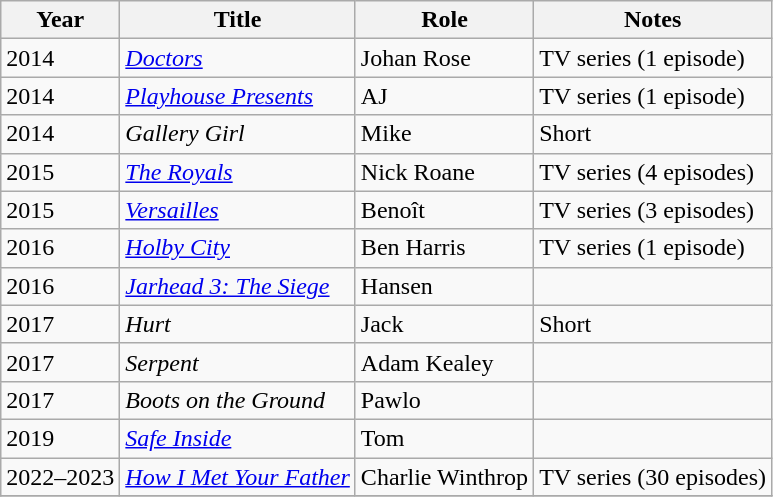<table class="wikitable sortable">
<tr>
<th>Year</th>
<th>Title</th>
<th>Role</th>
<th class=unsortable>Notes</th>
</tr>
<tr>
<td>2014</td>
<td><em><a href='#'>Doctors</a></em></td>
<td>Johan Rose</td>
<td>TV series (1 episode)</td>
</tr>
<tr>
<td>2014</td>
<td><em><a href='#'>Playhouse Presents</a></em></td>
<td>AJ</td>
<td>TV series (1 episode)</td>
</tr>
<tr>
<td>2014</td>
<td><em>Gallery Girl</em></td>
<td>Mike</td>
<td>Short</td>
</tr>
<tr>
<td>2015</td>
<td><em><a href='#'>The Royals</a></em></td>
<td>Nick Roane</td>
<td>TV series (4 episodes)</td>
</tr>
<tr>
<td>2015</td>
<td><em><a href='#'>Versailles</a></em></td>
<td>Benoît</td>
<td>TV series (3 episodes)</td>
</tr>
<tr>
<td>2016</td>
<td><em><a href='#'>Holby City</a></em></td>
<td>Ben Harris</td>
<td>TV series (1 episode)</td>
</tr>
<tr>
<td>2016</td>
<td><em><a href='#'>Jarhead 3: The Siege</a></em></td>
<td>Hansen</td>
<td></td>
</tr>
<tr>
<td>2017</td>
<td><em>Hurt</em></td>
<td>Jack</td>
<td>Short</td>
</tr>
<tr>
<td>2017</td>
<td><em>Serpent</em></td>
<td>Adam Kealey</td>
<td></td>
</tr>
<tr>
<td>2017</td>
<td><em>Boots on the Ground</em></td>
<td>Pawlo</td>
<td></td>
</tr>
<tr>
<td>2019</td>
<td><em><a href='#'>Safe Inside</a></em></td>
<td>Tom</td>
<td></td>
</tr>
<tr>
<td>2022–2023</td>
<td><em><a href='#'>How I Met Your Father</a></em></td>
<td>Charlie Winthrop</td>
<td>TV series (30 episodes)</td>
</tr>
<tr>
</tr>
</table>
